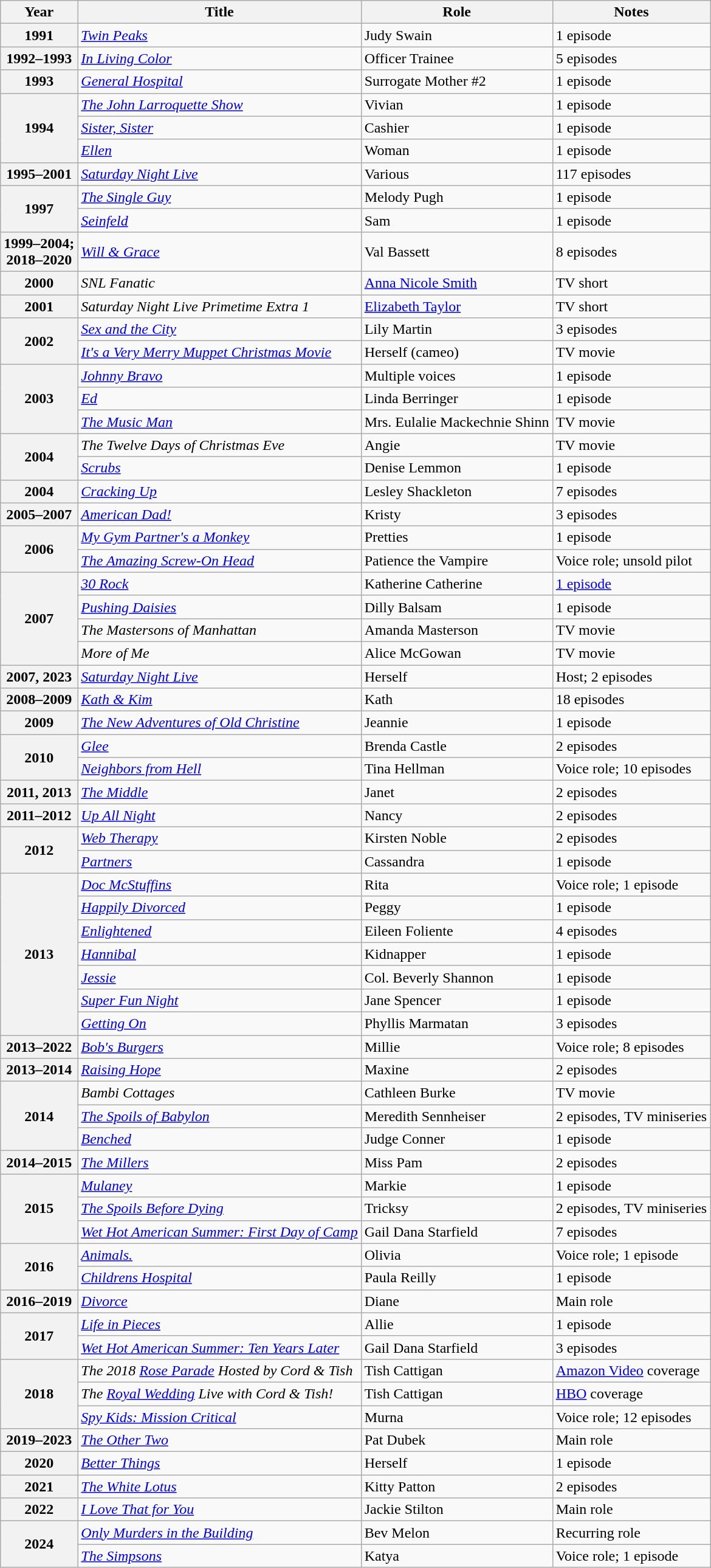<table class="wikitable plainrowheaders sortable">
<tr>
<th scope="col">Year</th>
<th scope="col">Title</th>
<th scope="col">Role</th>
<th scope="col" class=unsortable>Notes</th>
</tr>
<tr>
<th scope="row">1991</th>
<td><em><a href='#'>Twin Peaks</a></em></td>
<td>Judy Swain</td>
<td>1 episode</td>
</tr>
<tr>
<th scope="row">1992–1993</th>
<td><em><a href='#'>In Living Color</a></em></td>
<td>Officer Trainee</td>
<td>5 episodes</td>
</tr>
<tr>
<th scope="row">1993</th>
<td><em><a href='#'>General Hospital</a></em></td>
<td>Surrogate Mother #2</td>
<td>1 episode</td>
</tr>
<tr>
<th rowspan="3" scope="row">1994</th>
<td><em><a href='#'>The John Larroquette Show</a></em></td>
<td>Vivian</td>
<td>1 episode</td>
</tr>
<tr>
<td><em><a href='#'>Sister, Sister</a></em></td>
<td>Cashier</td>
<td>1 episode</td>
</tr>
<tr>
<td><em><a href='#'>Ellen</a></em></td>
<td>Woman</td>
<td>1 episode</td>
</tr>
<tr>
<th scope="row">1995–2001</th>
<td><em><a href='#'>Saturday Night Live</a></em></td>
<td>Various</td>
<td>117 episodes</td>
</tr>
<tr>
<th rowspan="2" scope="row">1997</th>
<td><em><a href='#'>The Single Guy</a></em></td>
<td>Melody Pugh</td>
<td>1 episode</td>
</tr>
<tr>
<td><em><a href='#'>Seinfeld</a></em></td>
<td>Sam</td>
<td>1 episode</td>
</tr>
<tr>
<th scope="row">1999–2004;<br>2018–2020</th>
<td><em><a href='#'>Will & Grace</a></em></td>
<td>Val Bassett</td>
<td>8 episodes</td>
</tr>
<tr>
<th scope="row">2000</th>
<td><em>SNL Fanatic</em></td>
<td><a href='#'>Anna Nicole Smith</a></td>
<td>TV short</td>
</tr>
<tr>
<th scope="row">2001</th>
<td><em>Saturday Night Live Primetime Extra 1</em></td>
<td><a href='#'>Elizabeth Taylor</a></td>
<td>TV short</td>
</tr>
<tr>
<th rowspan="2" scope="row">2002</th>
<td><em><a href='#'>Sex and the City</a></em></td>
<td>Lily Martin</td>
<td>3 episodes</td>
</tr>
<tr>
<td><em><a href='#'>It's a Very Merry Muppet Christmas Movie</a></em></td>
<td>Herself (cameo)</td>
<td>TV movie</td>
</tr>
<tr>
<th rowspan="3" scope="row">2003</th>
<td><em><a href='#'>Johnny Bravo</a></em></td>
<td>Multiple voices</td>
<td>1 episode</td>
</tr>
<tr>
<td><em><a href='#'>Ed</a></em></td>
<td>Linda Berringer</td>
<td>1 episode</td>
</tr>
<tr>
<td><em><a href='#'>The Music Man</a></em></td>
<td>Mrs. Eulalie Mackechnie Shinn</td>
<td>TV movie</td>
</tr>
<tr>
<th rowspan="2" scope="row">2004</th>
<td><em>The Twelve Days of Christmas Eve</em></td>
<td>Angie</td>
<td>TV movie</td>
</tr>
<tr>
<td><em><a href='#'>Scrubs</a></em></td>
<td>Denise Lemmon</td>
<td>1 episode</td>
</tr>
<tr>
<th scope="row">2004</th>
<td><em><a href='#'>Cracking Up</a></em></td>
<td>Lesley Shackleton</td>
<td>7 episodes</td>
</tr>
<tr>
<th scope="row">2005–2007</th>
<td><em><a href='#'>American Dad!</a></em></td>
<td>Kristy</td>
<td>3 episodes</td>
</tr>
<tr>
<th rowspan="2" scope="row">2006</th>
<td><em><a href='#'>My Gym Partner's a Monkey</a></em></td>
<td>Pretties</td>
<td>1 episode</td>
</tr>
<tr>
<td><em><a href='#'>The Amazing Screw-On Head</a></em></td>
<td>Patience the Vampire</td>
<td>Voice role; unsold pilot</td>
</tr>
<tr>
<th rowspan="4" scope="row">2007</th>
<td><em><a href='#'>30 Rock</a></em></td>
<td>Katherine Catherine</td>
<td><a href='#'>1 episode</a></td>
</tr>
<tr>
<td><em><a href='#'>Pushing Daisies</a></em></td>
<td>Dilly Balsam</td>
<td>1 episode</td>
</tr>
<tr>
<td><em>The Mastersons of Manhattan </em></td>
<td>Amanda Masterson</td>
<td>TV movie</td>
</tr>
<tr>
<td><em>More of Me</em></td>
<td>Alice McGowan</td>
<td>TV movie</td>
</tr>
<tr>
<th scope="row">2007, 2023</th>
<td><em><a href='#'>Saturday Night Live</a></em></td>
<td>Herself</td>
<td>Host; 2 episodes</td>
</tr>
<tr>
<th scope="row">2008–2009</th>
<td><em><a href='#'>Kath & Kim</a></em></td>
<td>Kath</td>
<td>18 episodes</td>
</tr>
<tr>
<th scope="row">2009</th>
<td><em><a href='#'>The New Adventures of Old Christine</a></em></td>
<td>Jeannie</td>
<td>1 episode</td>
</tr>
<tr>
<th rowspan="2" scope="row">2010</th>
<td><em><a href='#'>Glee</a></em></td>
<td>Brenda Castle</td>
<td>2 episodes</td>
</tr>
<tr>
<td><em><a href='#'>Neighbors from Hell</a></em></td>
<td>Tina Hellman</td>
<td>Voice role; 10 episodes</td>
</tr>
<tr>
<th scope="row">2011, 2013</th>
<td><em><a href='#'>The Middle</a></em></td>
<td>Janet</td>
<td>2 episodes</td>
</tr>
<tr>
<th scope="row">2011–2012</th>
<td><em><a href='#'>Up All Night</a></em></td>
<td>Nancy</td>
<td>2 episodes</td>
</tr>
<tr>
<th rowspan="2" scope="row">2012</th>
<td><em><a href='#'>Web Therapy</a></em></td>
<td>Kirsten Noble</td>
<td>2 episodes</td>
</tr>
<tr>
<td><em><a href='#'>Partners</a></em></td>
<td>Cassandra</td>
<td>1 episode</td>
</tr>
<tr>
<th rowspan="7" scope="row">2013</th>
<td><em><a href='#'>Doc McStuffins</a></em></td>
<td>Rita</td>
<td>Voice role; 1 episode</td>
</tr>
<tr>
<td><em><a href='#'>Happily Divorced</a></em></td>
<td>Peggy</td>
<td>1 episode</td>
</tr>
<tr>
<td><em><a href='#'>Enlightened</a></em></td>
<td>Eileen Foliente</td>
<td>4 episodes</td>
</tr>
<tr>
<td><em><a href='#'>Hannibal</a></em></td>
<td>Kidnapper</td>
<td>1 episode</td>
</tr>
<tr>
<td><em><a href='#'>Jessie</a></em></td>
<td>Col. Beverly Shannon</td>
<td>1 episode</td>
</tr>
<tr>
<td><em><a href='#'>Super Fun Night</a></em></td>
<td>Jane Spencer</td>
<td>1 episode</td>
</tr>
<tr>
<td><em><a href='#'>Getting On</a></em></td>
<td>Phyllis Marmatan</td>
<td>3 episodes</td>
</tr>
<tr>
<th scope="row">2013–2022</th>
<td><em><a href='#'>Bob's Burgers</a></em></td>
<td>Millie</td>
<td>Voice role; 8 episodes</td>
</tr>
<tr>
<th scope="row">2013–2014</th>
<td><em><a href='#'>Raising Hope</a></em></td>
<td>Maxine</td>
<td>2 episodes</td>
</tr>
<tr>
<th rowspan="3" scope="row">2014</th>
<td><em>Bambi Cottages</em></td>
<td>Cathleen Burke</td>
<td>TV movie</td>
</tr>
<tr>
<td><em><a href='#'>The Spoils of Babylon</a></em></td>
<td>Meredith Sennheiser</td>
<td>2 episodes, TV miniseries</td>
</tr>
<tr>
<td><em><a href='#'>Benched</a></em></td>
<td>Judge Conner</td>
<td>1 episode</td>
</tr>
<tr>
<th scope="row">2014–2015</th>
<td><em><a href='#'>The Millers</a></em></td>
<td>Miss Pam</td>
<td>2 episodes</td>
</tr>
<tr>
<th rowspan="3" scope="row">2015</th>
<td><em><a href='#'>Mulaney</a></em></td>
<td>Markie</td>
<td>1 episode</td>
</tr>
<tr>
<td><em><a href='#'>The Spoils Before Dying</a></em></td>
<td>Tricksy</td>
<td>2 episodes, TV miniseries</td>
</tr>
<tr>
<td><em><a href='#'>Wet Hot American Summer: First Day of Camp</a></em></td>
<td>Gail Dana Starfield</td>
<td>7 episodes</td>
</tr>
<tr>
<th rowspan="2" scope="row">2016</th>
<td><em><a href='#'>Animals.</a></em></td>
<td>Olivia</td>
<td>Voice role; 1 episode</td>
</tr>
<tr>
<td><em><a href='#'>Childrens Hospital</a></em></td>
<td>Paula Reilly</td>
<td>1 episode</td>
</tr>
<tr>
<th scope="row">2016–2019</th>
<td><em><a href='#'>Divorce</a></em></td>
<td>Diane</td>
<td>Main role</td>
</tr>
<tr>
<th rowspan="2" scope="row">2017</th>
<td><em><a href='#'>Life in Pieces</a></em></td>
<td>Allie</td>
<td>1 episode</td>
</tr>
<tr>
<td><em><a href='#'>Wet Hot American Summer: Ten Years Later</a></em></td>
<td>Gail Dana Starfield</td>
<td>3 episodes</td>
</tr>
<tr>
<th rowspan="3" scope="row">2018</th>
<td><em>The 2018 <a href='#'>Rose Parade</a> Hosted by Cord & Tish</em></td>
<td>Tish Cattigan</td>
<td><a href='#'>Amazon Video</a> coverage</td>
</tr>
<tr>
<td><em>The <a href='#'>Royal Wedding</a> Live with Cord & Tish!</em></td>
<td>Tish Cattigan</td>
<td><a href='#'>HBO</a> coverage</td>
</tr>
<tr>
<td><em><a href='#'>Spy Kids: Mission Critical</a></em></td>
<td>Murna</td>
<td>Voice role; 12 episodes</td>
</tr>
<tr>
<th scope="row">2019–2023</th>
<td><em><a href='#'>The Other Two</a></em></td>
<td>Pat Dubek</td>
<td>Main role</td>
</tr>
<tr>
<th scope="row">2020</th>
<td><em><a href='#'>Better Things</a></em></td>
<td>Herself</td>
<td>1 episode</td>
</tr>
<tr>
<th scope="row">2021</th>
<td><em><a href='#'>The White Lotus</a></em></td>
<td>Kitty Patton</td>
<td>2 episodes</td>
</tr>
<tr>
<th scope="row">2022</th>
<td><em><a href='#'>I Love That for You</a></em></td>
<td>Jackie Stilton</td>
<td>Main role</td>
</tr>
<tr>
<th rowspan="2" scope="row">2024</th>
<td><em><a href='#'>Only Murders in the Building</a></em></td>
<td>Bev Melon</td>
<td>Recurring role</td>
</tr>
<tr>
<td><em><a href='#'>The Simpsons</a></em></td>
<td>Katya</td>
<td>Voice role; 1 episode</td>
</tr>
</table>
